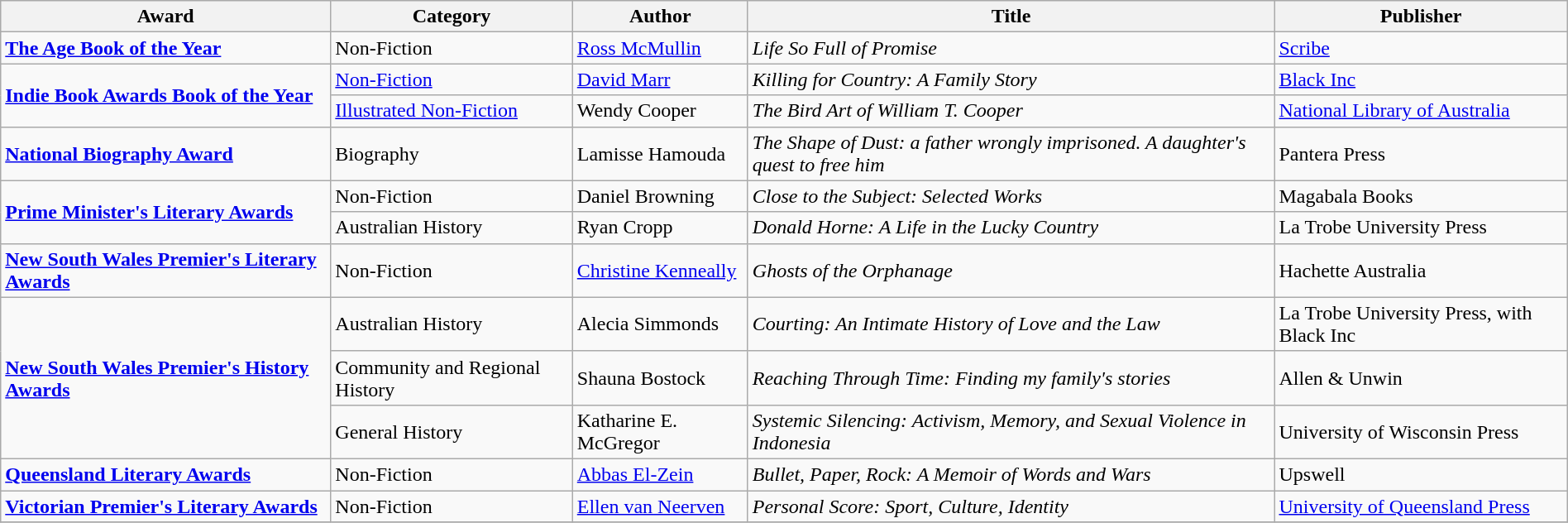<table class="wikitable" width="100%">
<tr>
<th>Award</th>
<th>Category</th>
<th>Author</th>
<th>Title</th>
<th>Publisher</th>
</tr>
<tr>
<td><strong><a href='#'>The Age Book of the Year</a></strong></td>
<td>Non-Fiction</td>
<td><a href='#'>Ross McMullin</a></td>
<td><em>Life So Full of Promise</em></td>
<td><a href='#'>Scribe</a></td>
</tr>
<tr>
<td rowspan=2><strong><a href='#'>Indie Book Awards Book of the Year</a></strong></td>
<td><a href='#'>Non-Fiction</a></td>
<td><a href='#'>David Marr</a></td>
<td><em>Killing for Country: A Family Story</em></td>
<td><a href='#'>Black Inc</a></td>
</tr>
<tr>
<td><a href='#'>Illustrated Non-Fiction</a></td>
<td>Wendy Cooper</td>
<td><em>The Bird Art of William T. Cooper</em></td>
<td><a href='#'>National Library of Australia</a></td>
</tr>
<tr>
<td><strong><a href='#'>National Biography Award</a></strong></td>
<td>Biography</td>
<td>Lamisse Hamouda</td>
<td><em>The Shape of Dust: a father wrongly imprisoned. A daughter's quest to free him</em></td>
<td>Pantera Press</td>
</tr>
<tr>
<td rowspan="2"><strong><a href='#'>Prime Minister's Literary Awards</a></strong></td>
<td>Non-Fiction</td>
<td>Daniel Browning</td>
<td><em>Close to the Subject: Selected Works</em></td>
<td>Magabala Books</td>
</tr>
<tr>
<td>Australian History</td>
<td>Ryan Cropp</td>
<td><em>Donald Horne: A Life in the Lucky Country</em></td>
<td>La Trobe University Press</td>
</tr>
<tr>
<td><strong><a href='#'>New South Wales Premier's Literary Awards</a></strong></td>
<td>Non-Fiction</td>
<td><a href='#'>Christine Kenneally</a></td>
<td><em>Ghosts of the Orphanage</em></td>
<td>Hachette Australia</td>
</tr>
<tr>
<td rowspan="3"><strong><a href='#'>New South Wales Premier's History Awards</a></strong></td>
<td>Australian History</td>
<td>Alecia Simmonds</td>
<td><em>Courting: An Intimate History of Love and the Law</em></td>
<td>La Trobe University Press, with Black Inc</td>
</tr>
<tr>
<td>Community and Regional History</td>
<td>Shauna Bostock</td>
<td><em>Reaching Through Time: Finding my family's stories</em></td>
<td>Allen & Unwin</td>
</tr>
<tr>
<td>General History</td>
<td>Katharine E. McGregor</td>
<td><em>Systemic Silencing: Activism, Memory, and Sexual Violence in Indonesia</em></td>
<td>University of Wisconsin Press</td>
</tr>
<tr>
<td><strong><a href='#'>Queensland Literary Awards</a></strong></td>
<td>Non-Fiction</td>
<td><a href='#'>Abbas El-Zein</a></td>
<td><em>Bullet, Paper, Rock: A Memoir of Words and Wars</em></td>
<td>Upswell</td>
</tr>
<tr>
<td><strong><a href='#'>Victorian Premier's Literary Awards</a></strong></td>
<td>Non-Fiction</td>
<td><a href='#'>Ellen van Neerven</a></td>
<td><em>Personal Score: Sport, Culture, Identity</em></td>
<td><a href='#'>University of Queensland Press</a></td>
</tr>
<tr>
</tr>
</table>
